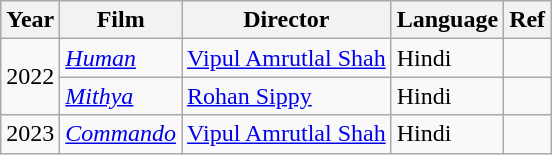<table class="wikitable sortable">
<tr>
<th>Year</th>
<th>Film</th>
<th>Director</th>
<th>Language</th>
<th>Ref</th>
</tr>
<tr>
<td rowspan="2">2022</td>
<td><em><a href='#'>Human</a></em></td>
<td><a href='#'>Vipul Amrutlal Shah</a></td>
<td>Hindi</td>
<td></td>
</tr>
<tr>
<td><em><a href='#'>Mithya</a></em></td>
<td><a href='#'>Rohan Sippy</a></td>
<td>Hindi</td>
<td></td>
</tr>
<tr>
<td>2023</td>
<td><em><a href='#'>Commando</a></em></td>
<td><a href='#'>Vipul Amrutlal Shah</a></td>
<td>Hindi</td>
<td></td>
</tr>
</table>
